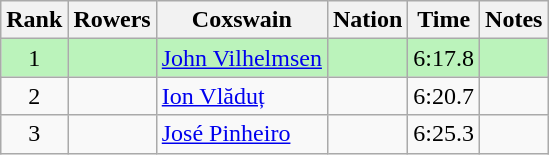<table class="wikitable sortable" style="text-align:center">
<tr>
<th>Rank</th>
<th>Rowers</th>
<th>Coxswain</th>
<th>Nation</th>
<th>Time</th>
<th>Notes</th>
</tr>
<tr bgcolor=bbf3bb>
<td>1</td>
<td></td>
<td align=left><a href='#'>John Vilhelmsen</a></td>
<td align=left></td>
<td>6:17.8</td>
<td></td>
</tr>
<tr>
<td>2</td>
<td></td>
<td align=left><a href='#'>Ion Vlăduț</a></td>
<td align=left></td>
<td>6:20.7</td>
<td></td>
</tr>
<tr>
<td>3</td>
<td></td>
<td align=left><a href='#'>José Pinheiro</a></td>
<td align=left></td>
<td>6:25.3</td>
<td></td>
</tr>
</table>
